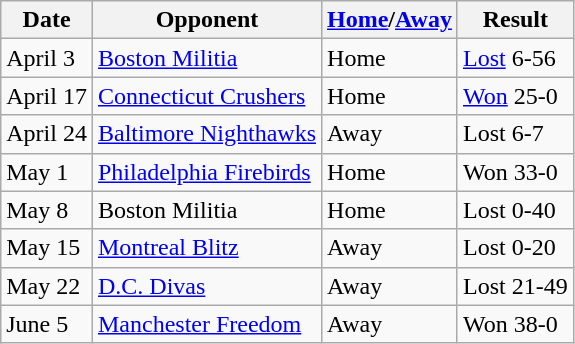<table class="wikitable">
<tr>
<th>Date</th>
<th>Opponent</th>
<th><a href='#'>Home</a>/<a href='#'>Away</a></th>
<th>Result</th>
</tr>
<tr>
<td>April 3</td>
<td><a href='#'>Boston Militia</a></td>
<td>Home</td>
<td><a href='#'>Lost</a> 6-56</td>
</tr>
<tr>
<td>April 17</td>
<td><a href='#'>Connecticut Crushers</a></td>
<td>Home</td>
<td><a href='#'>Won</a> 25-0</td>
</tr>
<tr>
<td>April 24</td>
<td><a href='#'>Baltimore Nighthawks</a></td>
<td>Away</td>
<td>Lost 6-7</td>
</tr>
<tr>
<td>May 1</td>
<td><a href='#'>Philadelphia Firebirds</a></td>
<td>Home</td>
<td>Won 33-0</td>
</tr>
<tr>
<td>May 8</td>
<td>Boston Militia</td>
<td>Home</td>
<td>Lost 0-40</td>
</tr>
<tr>
<td>May 15</td>
<td><a href='#'>Montreal Blitz</a></td>
<td>Away</td>
<td>Lost 0-20</td>
</tr>
<tr>
<td>May 22</td>
<td><a href='#'>D.C. Divas</a></td>
<td>Away</td>
<td>Lost 21-49</td>
</tr>
<tr>
<td>June 5</td>
<td><a href='#'>Manchester Freedom</a></td>
<td>Away</td>
<td>Won 38-0</td>
</tr>
</table>
